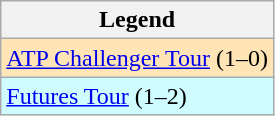<table class="wikitable">
<tr>
<th>Legend</th>
</tr>
<tr style="background:moccasin">
<td><a href='#'>ATP Challenger Tour</a> (1–0)</td>
</tr>
<tr style="background:#CFFCFF;">
<td><a href='#'>Futures Tour</a> (1–2)</td>
</tr>
</table>
